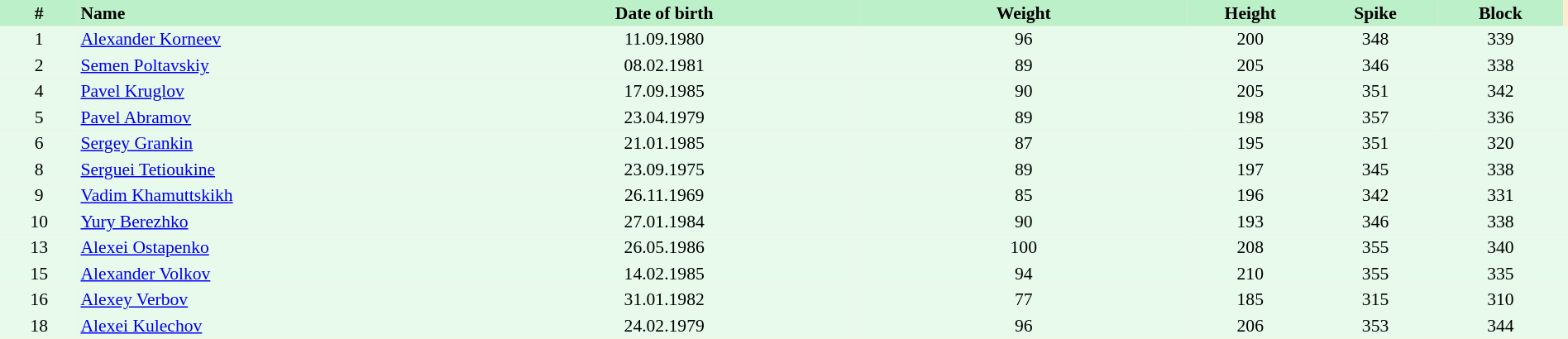<table border=0 cellpadding=2 cellspacing=0  |- bgcolor=#FFECCE style="text-align:center; font-size:90%;" width=100%>
<tr bgcolor=#BBF0C9>
<th width=5%>#</th>
<th width=25% align=left>Name</th>
<th width=25%>Date of birth</th>
<th width=21%>Weight</th>
<th width=8%>Height</th>
<th width=8%>Spike</th>
<th width=8%>Block</th>
</tr>
<tr bgcolor=#E7FAEC>
<td>1</td>
<td align=left><a href='#'>Alexander Korneev</a></td>
<td>11.09.1980</td>
<td>96</td>
<td>200</td>
<td>348</td>
<td>339</td>
<td></td>
</tr>
<tr bgcolor=#E7FAEC>
<td>2</td>
<td align=left><a href='#'>Semen Poltavskiy</a></td>
<td>08.02.1981</td>
<td>89</td>
<td>205</td>
<td>346</td>
<td>338</td>
<td></td>
</tr>
<tr bgcolor=#E7FAEC>
<td>4</td>
<td align=left><a href='#'>Pavel Kruglov</a></td>
<td>17.09.1985</td>
<td>90</td>
<td>205</td>
<td>351</td>
<td>342</td>
<td></td>
</tr>
<tr bgcolor=#E7FAEC>
<td>5</td>
<td align=left><a href='#'>Pavel Abramov</a></td>
<td>23.04.1979</td>
<td>89</td>
<td>198</td>
<td>357</td>
<td>336</td>
<td></td>
</tr>
<tr bgcolor=#E7FAEC>
<td>6</td>
<td align=left><a href='#'>Sergey Grankin</a></td>
<td>21.01.1985</td>
<td>87</td>
<td>195</td>
<td>351</td>
<td>320</td>
<td></td>
</tr>
<tr bgcolor=#E7FAEC>
<td>8</td>
<td align=left><a href='#'>Serguei Tetioukine</a></td>
<td>23.09.1975</td>
<td>89</td>
<td>197</td>
<td>345</td>
<td>338</td>
<td></td>
</tr>
<tr bgcolor=#E7FAEC>
<td>9</td>
<td align=left><a href='#'>Vadim Khamuttskikh</a></td>
<td>26.11.1969</td>
<td>85</td>
<td>196</td>
<td>342</td>
<td>331</td>
<td></td>
</tr>
<tr bgcolor=#E7FAEC>
<td>10</td>
<td align=left><a href='#'>Yury Berezhko</a></td>
<td>27.01.1984</td>
<td>90</td>
<td>193</td>
<td>346</td>
<td>338</td>
<td></td>
</tr>
<tr bgcolor=#E7FAEC>
<td>13</td>
<td align=left><a href='#'>Alexei Ostapenko</a></td>
<td>26.05.1986</td>
<td>100</td>
<td>208</td>
<td>355</td>
<td>340</td>
<td></td>
</tr>
<tr bgcolor=#E7FAEC>
<td>15</td>
<td align=left><a href='#'>Alexander Volkov</a></td>
<td>14.02.1985</td>
<td>94</td>
<td>210</td>
<td>355</td>
<td>335</td>
<td></td>
</tr>
<tr bgcolor=#E7FAEC>
<td>16</td>
<td align=left><a href='#'>Alexey Verbov</a></td>
<td>31.01.1982</td>
<td>77</td>
<td>185</td>
<td>315</td>
<td>310</td>
<td></td>
</tr>
<tr bgcolor=#E7FAEC>
<td>18</td>
<td align=left><a href='#'>Alexei Kulechov</a></td>
<td>24.02.1979</td>
<td>96</td>
<td>206</td>
<td>353</td>
<td>344</td>
<td></td>
</tr>
</table>
